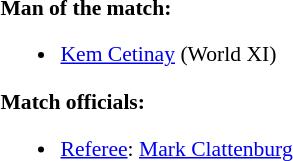<table width=82% style="font-size: 90%">
<tr>
<td width=50% valign=top><br><strong>Man of the match:</strong><ul><li><a href='#'>Kem Cetinay</a> (World XI)</li></ul><strong>Match officials:</strong><ul><li><a href='#'>Referee</a>: <a href='#'>Mark Clattenburg</a></li></ul></td>
</tr>
</table>
